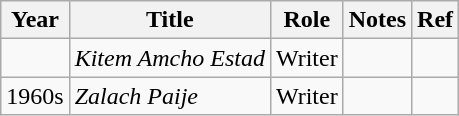<table class="wikitable sortable">
<tr>
<th>Year</th>
<th>Title</th>
<th>Role</th>
<th>Notes</th>
<th>Ref</th>
</tr>
<tr>
<td></td>
<td><em>Kitem Amcho Estad</em></td>
<td>Writer</td>
<td></td>
<td></td>
</tr>
<tr>
<td>1960s</td>
<td><em>Zalach Paije</em></td>
<td>Writer</td>
<td></td>
<td></td>
</tr>
</table>
